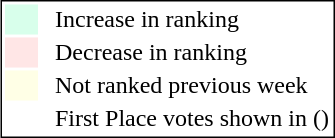<table style="border:1px solid black; float:right;">
<tr>
<td style="background:#D8FFEB; width:20px;"></td>
<td> </td>
<td>Increase in ranking</td>
</tr>
<tr>
<td style="background:#FFE6E6; width:20px;"></td>
<td> </td>
<td>Decrease in ranking</td>
</tr>
<tr>
<td style="background:#FFFFE6; width:20px;"></td>
<td> </td>
<td>Not ranked previous week</td>
</tr>
<tr>
<td> </td>
<td> </td>
<td>First Place votes shown in ()</td>
</tr>
</table>
